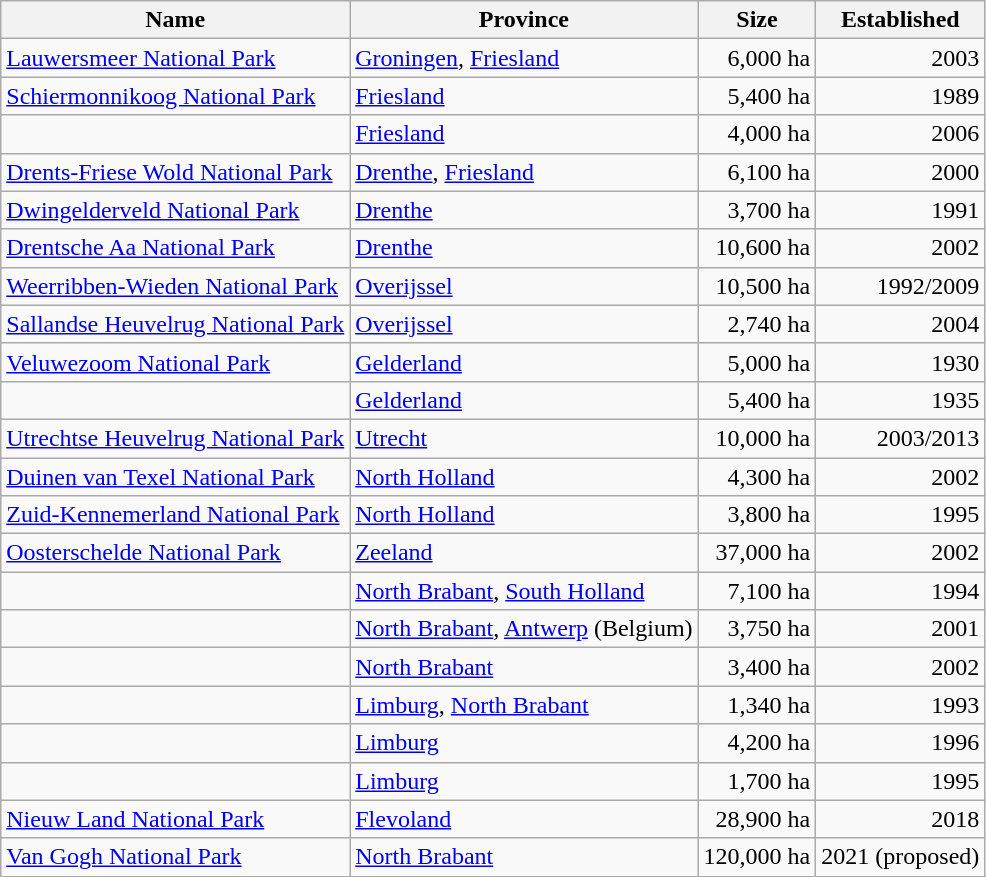<table class="wikitable sortable">
<tr>
<th>Name</th>
<th>Province</th>
<th data-sort-type="number" ALIGN="leftt">Size</th>
<th ALIGN="right">Established</th>
</tr>
<tr>
<td><a href='#'>Lauwersmeer National Park</a></td>
<td><a href='#'>Groningen</a>, <a href='#'>Friesland</a></td>
<td ALIGN="right">6,000 ha</td>
<td ALIGN="right">2003</td>
</tr>
<tr>
<td><a href='#'>Schiermonnikoog National Park</a></td>
<td><a href='#'>Friesland</a></td>
<td ALIGN="right">5,400 ha</td>
<td ALIGN="right">1989</td>
</tr>
<tr>
<td></td>
<td><a href='#'>Friesland</a></td>
<td ALIGN="right">4,000 ha</td>
<td ALIGN="right">2006</td>
</tr>
<tr>
<td><a href='#'>Drents-Friese Wold National Park</a></td>
<td><a href='#'>Drenthe</a>, <a href='#'>Friesland</a></td>
<td ALIGN="right">6,100 ha</td>
<td ALIGN="right">2000</td>
</tr>
<tr>
<td><a href='#'>Dwingelderveld National Park</a></td>
<td><a href='#'>Drenthe</a></td>
<td ALIGN="right">3,700 ha</td>
<td ALIGN="right">1991</td>
</tr>
<tr>
<td><a href='#'>Drentsche Aa National Park</a></td>
<td><a href='#'>Drenthe</a></td>
<td ALIGN="right">10,600 ha</td>
<td ALIGN="right">2002</td>
</tr>
<tr>
<td><a href='#'>Weerribben-Wieden National Park</a></td>
<td><a href='#'>Overijssel</a></td>
<td ALIGN="right">10,500 ha</td>
<td ALIGN="right">1992/2009</td>
</tr>
<tr>
<td><a href='#'>Sallandse Heuvelrug National Park</a></td>
<td><a href='#'>Overijssel</a></td>
<td ALIGN="right">2,740 ha</td>
<td ALIGN="right">2004</td>
</tr>
<tr>
<td><a href='#'>Veluwezoom National Park</a></td>
<td><a href='#'>Gelderland</a></td>
<td ALIGN="right">5,000 ha</td>
<td ALIGN="right">1930</td>
</tr>
<tr>
<td></td>
<td><a href='#'>Gelderland</a></td>
<td ALIGN="right">5,400 ha</td>
<td ALIGN="right">1935</td>
</tr>
<tr>
<td><a href='#'>Utrechtse Heuvelrug National Park</a></td>
<td><a href='#'>Utrecht</a></td>
<td ALIGN="right">10,000 ha</td>
<td ALIGN="right">2003/2013</td>
</tr>
<tr>
<td><a href='#'>Duinen van Texel National Park</a></td>
<td><a href='#'>North Holland</a></td>
<td ALIGN="right">4,300 ha</td>
<td ALIGN="right">2002</td>
</tr>
<tr>
<td><a href='#'>Zuid-Kennemerland National Park</a></td>
<td><a href='#'>North Holland</a></td>
<td ALIGN="right">3,800 ha</td>
<td ALIGN="right">1995</td>
</tr>
<tr>
<td><a href='#'>Oosterschelde National Park</a></td>
<td><a href='#'>Zeeland</a></td>
<td ALIGN="right">37,000 ha</td>
<td ALIGN="right">2002</td>
</tr>
<tr>
<td></td>
<td><a href='#'>North Brabant</a>, <a href='#'>South Holland</a></td>
<td ALIGN="right">7,100 ha</td>
<td ALIGN="right">1994</td>
</tr>
<tr>
<td></td>
<td><a href='#'>North Brabant</a>, <a href='#'>Antwerp</a> (Belgium)</td>
<td ALIGN="right">3,750 ha</td>
<td ALIGN="right">2001</td>
</tr>
<tr>
<td></td>
<td><a href='#'>North Brabant</a></td>
<td ALIGN="right">3,400 ha</td>
<td ALIGN="right">2002</td>
</tr>
<tr>
<td></td>
<td><a href='#'>Limburg</a>, <a href='#'>North Brabant</a></td>
<td ALIGN="right">1,340 ha</td>
<td ALIGN="right">1993</td>
</tr>
<tr>
<td></td>
<td><a href='#'>Limburg</a></td>
<td ALIGN="right">4,200 ha</td>
<td ALIGN="right">1996</td>
</tr>
<tr>
<td></td>
<td><a href='#'>Limburg</a></td>
<td ALIGN="right">1,700 ha</td>
<td ALIGN="right">1995</td>
</tr>
<tr>
<td><a href='#'>Nieuw Land National Park</a></td>
<td><a href='#'>Flevoland</a></td>
<td ALIGN="right">28,900 ha</td>
<td ALIGN="right">2018</td>
</tr>
<tr>
<td><a href='#'>Van Gogh National Park</a></td>
<td><a href='#'>North Brabant</a></td>
<td ALIGN="right">120,000 ha</td>
<td ALIGN="right">2021 (proposed)</td>
</tr>
</table>
